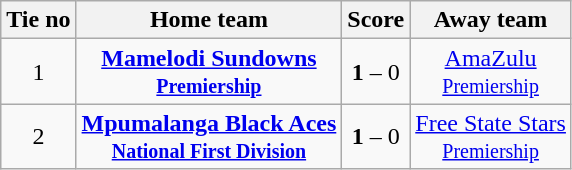<table class="wikitable" style="text-align: center">
<tr>
<th>Tie no</th>
<th>Home team</th>
<th>Score</th>
<th>Away team</th>
</tr>
<tr>
<td>1</td>
<td><strong><a href='#'>Mamelodi Sundowns</a></strong> <br><strong><small><a href='#'>Premiership</a></small></strong></td>
<td><strong>1</strong> – 0</td>
<td><a href='#'>AmaZulu</a> <br> <small><a href='#'>Premiership</a></small></td>
</tr>
<tr>
<td>2</td>
<td><strong><a href='#'>Mpumalanga Black Aces</a></strong> <br> <strong><small><a href='#'>National First Division</a></small> </strong></td>
<td><strong>1</strong> – 0</td>
<td><a href='#'>Free State Stars</a> <br> <small><a href='#'>Premiership</a></small></td>
</tr>
</table>
